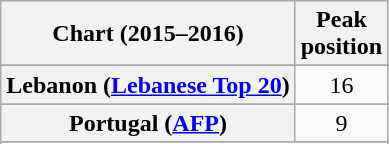<table class="wikitable plainrowheaders sortable" style="text-align:center;">
<tr>
<th scope="col">Chart (2015–2016)</th>
<th scope="col">Peak<br>position</th>
</tr>
<tr>
</tr>
<tr>
</tr>
<tr>
</tr>
<tr>
</tr>
<tr>
</tr>
<tr>
</tr>
<tr>
</tr>
<tr>
</tr>
<tr>
</tr>
<tr>
</tr>
<tr>
</tr>
<tr>
</tr>
<tr>
</tr>
<tr>
<th scope="row">Lebanon (<a href='#'>Lebanese Top 20</a>)</th>
<td>16</td>
</tr>
<tr>
</tr>
<tr>
</tr>
<tr>
</tr>
<tr>
</tr>
<tr>
<th scope="row">Portugal (<a href='#'>AFP</a>)</th>
<td>9</td>
</tr>
<tr>
</tr>
<tr>
</tr>
<tr>
</tr>
<tr>
</tr>
<tr>
</tr>
<tr>
</tr>
<tr>
</tr>
<tr>
</tr>
<tr>
</tr>
<tr>
</tr>
<tr>
</tr>
</table>
